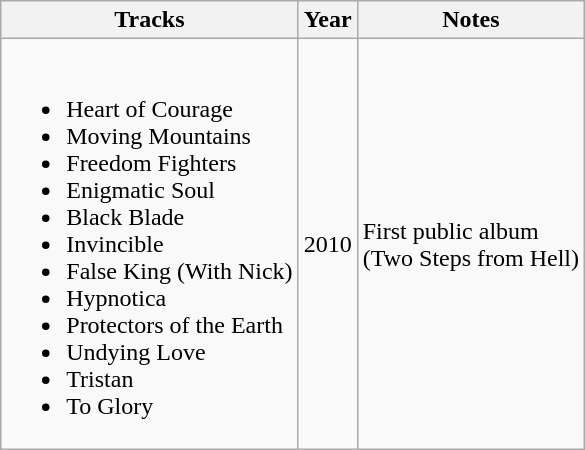<table class="wikitable sortable">
<tr>
<th>Tracks</th>
<th>Year</th>
<th>Notes</th>
</tr>
<tr>
<td><br><ul><li>Heart of Courage</li><li>Moving Mountains</li><li>Freedom Fighters</li><li>Enigmatic Soul</li><li>Black Blade</li><li>Invincible</li><li>False King (With Nick)</li><li>Hypnotica</li><li>Protectors of the Earth</li><li>Undying Love</li><li>Tristan</li><li>To Glory</li></ul></td>
<td>2010</td>
<td>First public album<br>(Two Steps from Hell)</td>
</tr>
</table>
